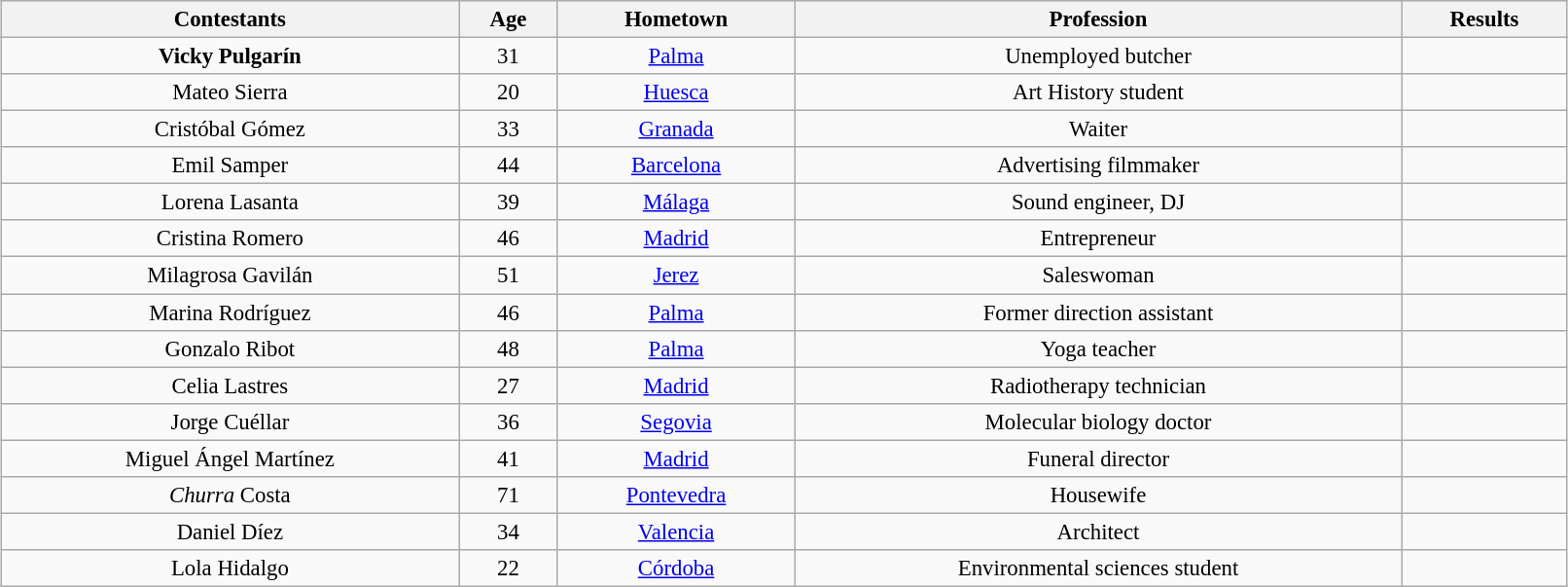<table class="wikitable sortable" style="margin:auto; text-align:center; width:85%; font-size:95%">
<tr>
<th>Contestants</th>
<th>Age</th>
<th>Hometown</th>
<th>Profession</th>
<th>Results</th>
</tr>
<tr>
<td><strong>Vicky Pulgarín</strong></td>
<td>31</td>
<td><a href='#'>Palma</a></td>
<td>Unemployed butcher</td>
<td></td>
</tr>
<tr>
<td>Mateo Sierra</td>
<td>20</td>
<td><a href='#'>Huesca</a></td>
<td>Art History student</td>
<td></td>
</tr>
<tr>
<td>Cristóbal Gómez</td>
<td>33</td>
<td><a href='#'>Granada</a></td>
<td>Waiter</td>
<td></td>
</tr>
<tr>
<td>Emil Samper</td>
<td>44</td>
<td><a href='#'>Barcelona</a></td>
<td>Advertising filmmaker</td>
<td></td>
</tr>
<tr>
<td>Lorena Lasanta</td>
<td>39</td>
<td><a href='#'>Málaga</a></td>
<td>Sound engineer, DJ</td>
<td></td>
</tr>
<tr>
<td>Cristina Romero</td>
<td>46</td>
<td><a href='#'>Madrid</a></td>
<td>Entrepreneur</td>
<td></td>
</tr>
<tr>
<td>Milagrosa Gavilán</td>
<td>51</td>
<td><a href='#'>Jerez</a></td>
<td>Saleswoman</td>
<td></td>
</tr>
<tr>
<td>Marina Rodríguez</td>
<td>46</td>
<td><a href='#'>Palma</a></td>
<td>Former direction assistant</td>
<td></td>
</tr>
<tr>
<td>Gonzalo Ribot</td>
<td>48</td>
<td><a href='#'>Palma</a></td>
<td>Yoga teacher</td>
<td></td>
</tr>
<tr>
<td>Celia Lastres</td>
<td>27</td>
<td><a href='#'>Madrid</a></td>
<td>Radiotherapy technician</td>
<td></td>
</tr>
<tr>
<td>Jorge Cuéllar</td>
<td>36</td>
<td><a href='#'>Segovia</a></td>
<td>Molecular biology doctor</td>
<td></td>
</tr>
<tr>
<td>Miguel Ángel Martínez</td>
<td>41</td>
<td><a href='#'>Madrid</a></td>
<td>Funeral director</td>
<td></td>
</tr>
<tr>
<td><em>Churra</em> Costa</td>
<td>71</td>
<td><a href='#'>Pontevedra</a></td>
<td>Housewife</td>
<td></td>
</tr>
<tr>
<td>Daniel Díez</td>
<td>34</td>
<td><a href='#'>Valencia</a></td>
<td>Architect</td>
<td></td>
</tr>
<tr>
<td>Lola Hidalgo</td>
<td>22</td>
<td><a href='#'>Córdoba</a></td>
<td>Environmental sciences student</td>
<td></td>
</tr>
</table>
